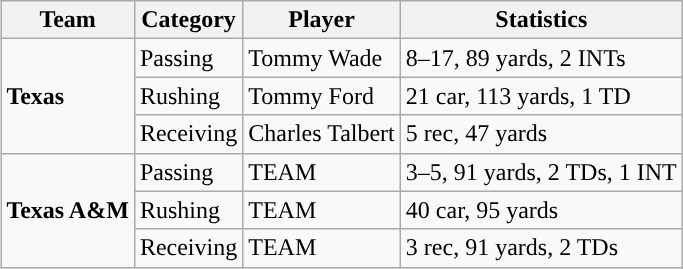<table class="wikitable" style="float: right;">
<tr>
<th>Team</th>
<th>Category</th>
<th>Player</th>
<th>Statistics</th>
</tr>
<tr>
<td rowspan=3><strong>Texas</strong></td>
<td>Passing</td>
<td>Tommy Wade</td>
<td>8–17, 89 yards, 2 INTs</td>
</tr>
<tr>
<td>Rushing</td>
<td>Tommy Ford</td>
<td>21 car, 113 yards, 1 TD</td>
</tr>
<tr>
<td>Receiving</td>
<td>Charles Talbert</td>
<td>5 rec, 47 yards</td>
</tr>
<tr>
<td rowspan=3><strong>Texas A&M</strong></td>
<td>Passing</td>
<td>TEAM</td>
<td>3–5, 91 yards, 2 TDs, 1 INT</td>
</tr>
<tr>
<td>Rushing</td>
<td>TEAM</td>
<td>40 car, 95 yards</td>
</tr>
<tr>
<td>Receiving</td>
<td>TEAM</td>
<td>3 rec, 91 yards, 2 TDs</td>
</tr>
</table>
